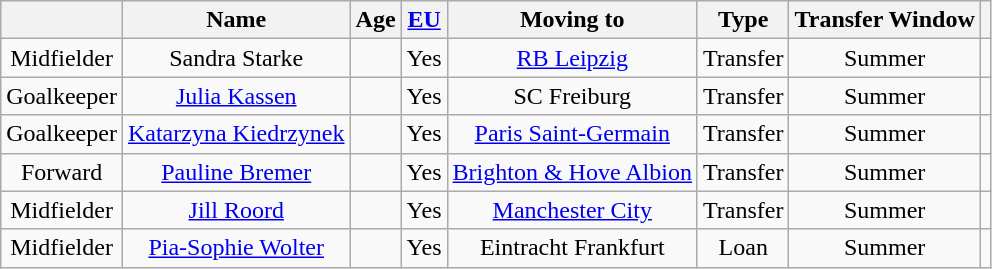<table class="wikitable" Style="text-align: center">
<tr>
<th></th>
<th>Name</th>
<th>Age</th>
<th><a href='#'>EU</a></th>
<th>Moving to</th>
<th>Type</th>
<th>Transfer Window</th>
<th></th>
</tr>
<tr>
<td>Midfielder</td>
<td>Sandra Starke</td>
<td></td>
<td>Yes</td>
<td><a href='#'>RB Leipzig</a></td>
<td>Transfer</td>
<td>Summer</td>
<td></td>
</tr>
<tr>
<td>Goalkeeper</td>
<td><a href='#'>Julia Kassen</a></td>
<td></td>
<td>Yes</td>
<td>SC Freiburg</td>
<td>Transfer</td>
<td>Summer</td>
<td></td>
</tr>
<tr>
<td>Goalkeeper</td>
<td><a href='#'>Katarzyna Kiedrzynek</a></td>
<td></td>
<td>Yes</td>
<td><a href='#'>Paris Saint-Germain</a></td>
<td>Transfer</td>
<td>Summer</td>
<td></td>
</tr>
<tr>
<td>Forward</td>
<td><a href='#'>Pauline Bremer</a></td>
<td></td>
<td>Yes</td>
<td><a href='#'>Brighton & Hove Albion</a></td>
<td>Transfer</td>
<td>Summer</td>
<td></td>
</tr>
<tr>
<td>Midfielder</td>
<td><a href='#'>Jill Roord</a></td>
<td></td>
<td>Yes</td>
<td><a href='#'>Manchester City</a></td>
<td>Transfer</td>
<td>Summer</td>
<td></td>
</tr>
<tr>
<td>Midfielder</td>
<td><a href='#'>Pia-Sophie Wolter</a></td>
<td></td>
<td>Yes</td>
<td>Eintracht Frankfurt</td>
<td>Loan</td>
<td>Summer</td>
<td></td>
</tr>
</table>
